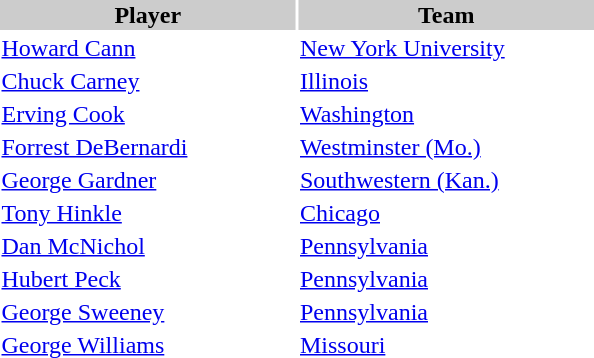<table style="width:400px" "border:'1' 'solid' 'gray'">
<tr>
<th bgcolor="#CCCCCC" style="width:50%">Player</th>
<th bgcolor="#CCCCCC" style="width:50%">Team</th>
</tr>
<tr>
<td><a href='#'>Howard Cann</a></td>
<td><a href='#'>New York University</a></td>
</tr>
<tr>
<td><a href='#'>Chuck Carney</a></td>
<td><a href='#'>Illinois</a></td>
</tr>
<tr>
<td><a href='#'>Erving Cook</a></td>
<td><a href='#'>Washington</a></td>
</tr>
<tr>
<td><a href='#'>Forrest DeBernardi</a></td>
<td><a href='#'>Westminster (Mo.)</a></td>
</tr>
<tr>
<td><a href='#'>George Gardner</a></td>
<td><a href='#'>Southwestern (Kan.)</a></td>
</tr>
<tr>
<td><a href='#'>Tony Hinkle</a></td>
<td><a href='#'>Chicago</a></td>
</tr>
<tr>
<td><a href='#'>Dan McNichol</a></td>
<td><a href='#'>Pennsylvania</a></td>
</tr>
<tr>
<td><a href='#'>Hubert Peck</a></td>
<td><a href='#'>Pennsylvania</a></td>
</tr>
<tr>
<td><a href='#'>George Sweeney</a></td>
<td><a href='#'>Pennsylvania</a></td>
</tr>
<tr>
<td><a href='#'>George Williams</a></td>
<td><a href='#'>Missouri</a></td>
</tr>
</table>
